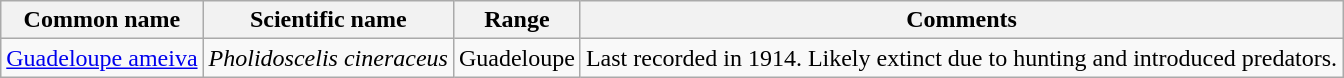<table class="wikitable sortable">
<tr>
<th>Common name</th>
<th>Scientific name</th>
<th>Range</th>
<th class="unsortable">Comments</th>
</tr>
<tr>
<td><a href='#'>Guadeloupe ameiva</a></td>
<td><em>Pholidoscelis cineraceus</em></td>
<td>Guadeloupe</td>
<td>Last recorded in 1914. Likely extinct due to hunting and introduced predators.</td>
</tr>
</table>
